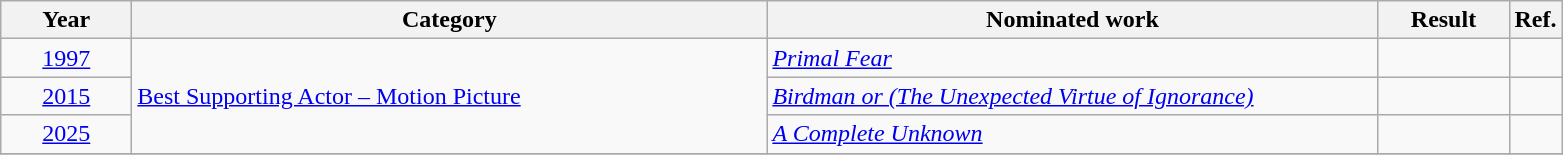<table class=wikitable>
<tr>
<th scope="col" style="width:5em;">Year</th>
<th scope="col" style="width:26em;">Category</th>
<th scope="col" style="width:25em;">Nominated work</th>
<th scope="col" style="width:5em;">Result</th>
<th>Ref.</th>
</tr>
<tr>
<td style="text-align:center;"><a href='#'>1997</a></td>
<td rowspan="3"><a href='#'>Best Supporting Actor – Motion Picture</a></td>
<td><em><a href='#'>Primal Fear</a></em></td>
<td></td>
<td style="text-align:center;"></td>
</tr>
<tr>
<td style="text-align:center;"><a href='#'>2015</a></td>
<td><em><a href='#'>Birdman or (The Unexpected Virtue of Ignorance)</a></em></td>
<td></td>
<td style="text-align:center;"></td>
</tr>
<tr>
<td style="text-align:center;"><a href='#'>2025</a></td>
<td><em><a href='#'>A Complete Unknown</a></em></td>
<td></td>
<td style="text-align:center;"></td>
</tr>
<tr>
</tr>
</table>
